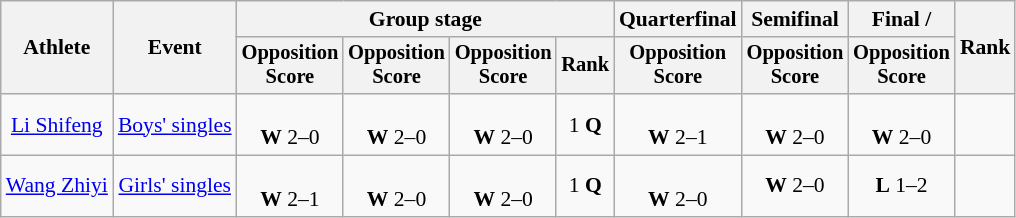<table class="wikitable" style="font-size:90%">
<tr>
<th rowspan=2>Athlete</th>
<th rowspan=2>Event</th>
<th colspan=4>Group stage</th>
<th>Quarterfinal</th>
<th>Semifinal</th>
<th>Final / </th>
<th rowspan=2>Rank</th>
</tr>
<tr style="font-size:95%">
<th>Opposition<br>Score</th>
<th>Opposition<br>Score</th>
<th>Opposition<br>Score</th>
<th>Rank</th>
<th>Opposition<br>Score</th>
<th>Opposition<br>Score</th>
<th>Opposition<br>Score</th>
</tr>
<tr align=center>
<td><a href='#'>Li Shifeng</a></td>
<td><a href='#'>Boys' singles</a></td>
<td><br> <strong>W</strong> 2–0</td>
<td><br> <strong>W</strong> 2–0</td>
<td><br> <strong>W</strong> 2–0</td>
<td>1 <strong>Q</strong></td>
<td><br> <strong>W</strong> 2–1</td>
<td><br> <strong>W</strong> 2–0</td>
<td><br> <strong>W</strong> 2–0</td>
<td></td>
</tr>
<tr align=center>
<td><a href='#'>Wang Zhiyi</a></td>
<td><a href='#'>Girls' singles</a></td>
<td><br> <strong>W</strong> 2–1</td>
<td><br> <strong>W</strong> 2–0</td>
<td><br> <strong>W</strong> 2–0</td>
<td>1 <strong>Q</strong></td>
<td><br> <strong>W</strong> 2–0</td>
<td> <strong>W</strong> 2–0</td>
<td> <strong>L</strong> 1–2</td>
<td></td>
</tr>
</table>
